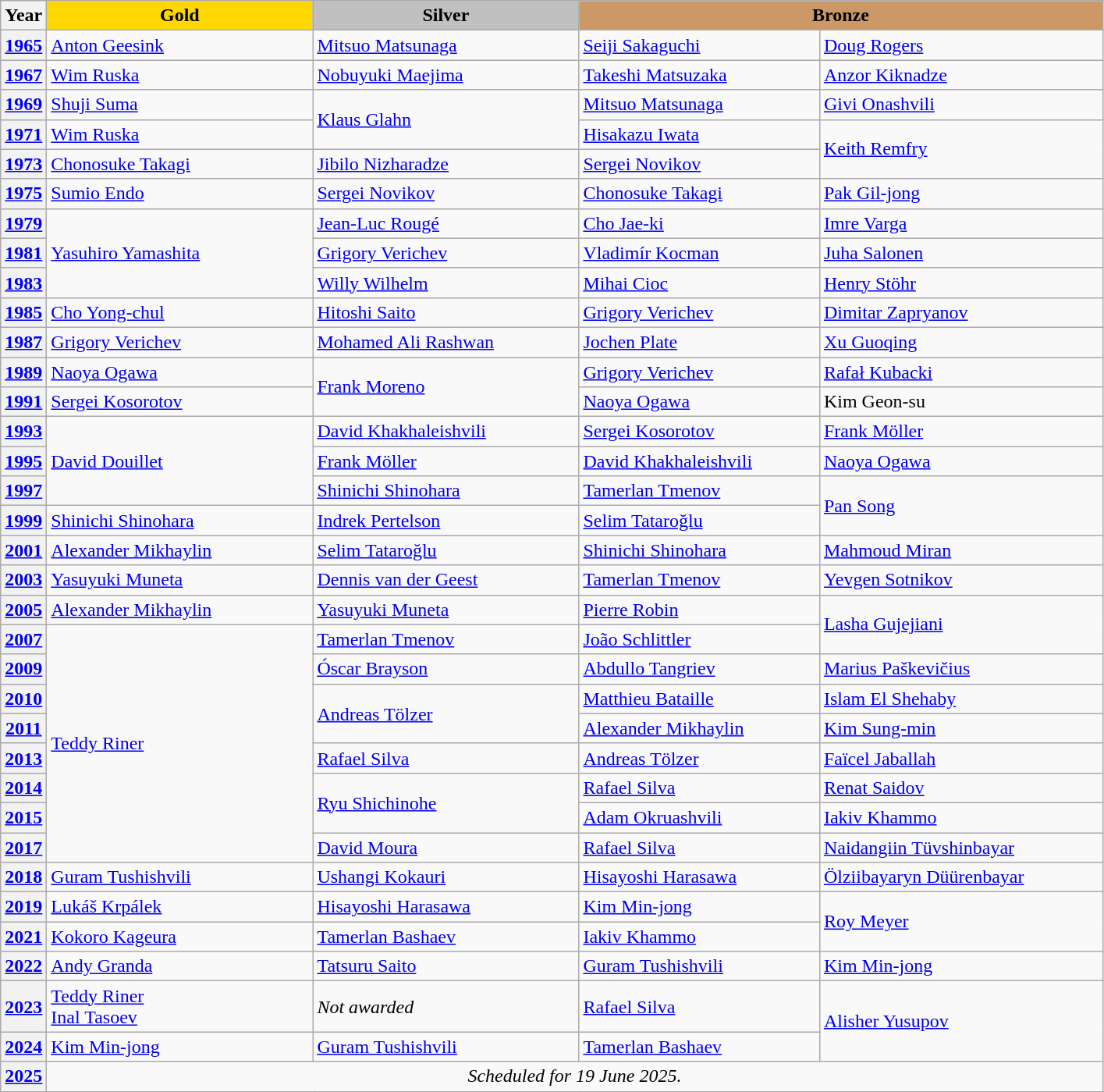<table class=wikitable>
<tr align=center>
<th>Year</th>
<td bgcolor=gold width=220><strong>Gold</strong></td>
<td bgcolor=silver width=220><strong>Silver</strong></td>
<td bgcolor=cc9966 colspan=2 width=440><strong>Bronze</strong></td>
</tr>
<tr>
<th> <a href='#'>1965</a></th>
<td> <a href='#'>Anton Geesink</a></td>
<td> <a href='#'>Mitsuo Matsunaga</a></td>
<td> <a href='#'>Seiji Sakaguchi</a></td>
<td> <a href='#'>Doug Rogers</a></td>
</tr>
<tr>
<th> <a href='#'>1967</a></th>
<td> <a href='#'>Wim Ruska</a></td>
<td> <a href='#'>Nobuyuki Maejima</a></td>
<td> <a href='#'>Takeshi Matsuzaka</a></td>
<td> <a href='#'>Anzor Kiknadze</a></td>
</tr>
<tr>
<th> <a href='#'>1969</a></th>
<td> <a href='#'>Shuji Suma</a></td>
<td rowspan=2> <a href='#'>Klaus Glahn</a></td>
<td> <a href='#'>Mitsuo Matsunaga</a></td>
<td> <a href='#'>Givi Onashvili</a></td>
</tr>
<tr>
<th> <a href='#'>1971</a></th>
<td> <a href='#'>Wim Ruska</a></td>
<td> <a href='#'>Hisakazu Iwata</a></td>
<td rowspan=2> <a href='#'>Keith Remfry</a></td>
</tr>
<tr>
<th> <a href='#'>1973</a></th>
<td> <a href='#'>Chonosuke Takagi</a></td>
<td> <a href='#'>Jibilo Nizharadze</a></td>
<td> <a href='#'>Sergei Novikov</a></td>
</tr>
<tr>
<th> <a href='#'>1975</a></th>
<td> <a href='#'>Sumio Endo</a></td>
<td> <a href='#'>Sergei Novikov</a></td>
<td> <a href='#'>Chonosuke Takagi</a></td>
<td> <a href='#'>Pak Gil-jong</a></td>
</tr>
<tr>
<th> <a href='#'>1979</a></th>
<td rowspan=3> <a href='#'>Yasuhiro Yamashita</a></td>
<td> <a href='#'>Jean-Luc Rougé</a></td>
<td> <a href='#'>Cho Jae-ki</a></td>
<td> <a href='#'>Imre Varga</a></td>
</tr>
<tr>
<th> <a href='#'>1981</a></th>
<td> <a href='#'>Grigory Verichev</a></td>
<td> <a href='#'>Vladimír Kocman</a></td>
<td> <a href='#'>Juha Salonen</a></td>
</tr>
<tr>
<th> <a href='#'>1983</a></th>
<td> <a href='#'>Willy Wilhelm</a></td>
<td> <a href='#'>Mihai Cioc</a></td>
<td> <a href='#'>Henry Stöhr</a></td>
</tr>
<tr>
<th> <a href='#'>1985</a></th>
<td> <a href='#'>Cho Yong-chul</a></td>
<td> <a href='#'>Hitoshi Saito</a></td>
<td> <a href='#'>Grigory Verichev</a></td>
<td> <a href='#'>Dimitar Zapryanov</a></td>
</tr>
<tr>
<th> <a href='#'>1987</a></th>
<td> <a href='#'>Grigory Verichev</a></td>
<td> <a href='#'>Mohamed Ali Rashwan</a></td>
<td> <a href='#'>Jochen Plate</a></td>
<td> <a href='#'>Xu Guoqing</a></td>
</tr>
<tr>
<th> <a href='#'>1989</a></th>
<td> <a href='#'>Naoya Ogawa</a></td>
<td rowspan=2> <a href='#'>Frank Moreno</a></td>
<td> <a href='#'>Grigory Verichev</a></td>
<td> <a href='#'>Rafał Kubacki</a></td>
</tr>
<tr>
<th> <a href='#'>1991</a></th>
<td> <a href='#'>Sergei Kosorotov</a></td>
<td> <a href='#'>Naoya Ogawa</a></td>
<td> Kim Geon-su</td>
</tr>
<tr>
<th> <a href='#'>1993</a></th>
<td rowspan=3> <a href='#'>David Douillet</a></td>
<td> <a href='#'>David Khakhaleishvili</a></td>
<td> <a href='#'>Sergei Kosorotov</a></td>
<td> <a href='#'>Frank Möller</a></td>
</tr>
<tr>
<th> <a href='#'>1995</a></th>
<td> <a href='#'>Frank Möller</a></td>
<td> <a href='#'>David Khakhaleishvili</a></td>
<td> <a href='#'>Naoya Ogawa</a></td>
</tr>
<tr>
<th> <a href='#'>1997</a></th>
<td> <a href='#'>Shinichi Shinohara</a></td>
<td> <a href='#'>Tamerlan Tmenov</a></td>
<td rowspan=2> <a href='#'>Pan Song</a></td>
</tr>
<tr>
<th> <a href='#'>1999</a></th>
<td> <a href='#'>Shinichi Shinohara</a></td>
<td> <a href='#'>Indrek Pertelson</a></td>
<td> <a href='#'>Selim Tataroğlu</a></td>
</tr>
<tr>
<th> <a href='#'>2001</a></th>
<td> <a href='#'>Alexander Mikhaylin</a></td>
<td> <a href='#'>Selim Tataroğlu</a></td>
<td> <a href='#'>Shinichi Shinohara</a></td>
<td> <a href='#'>Mahmoud Miran</a></td>
</tr>
<tr>
<th> <a href='#'>2003</a></th>
<td> <a href='#'>Yasuyuki Muneta</a></td>
<td> <a href='#'>Dennis van der Geest</a></td>
<td> <a href='#'>Tamerlan Tmenov</a></td>
<td> <a href='#'>Yevgen Sotnikov</a></td>
</tr>
<tr>
<th> <a href='#'>2005</a></th>
<td> <a href='#'>Alexander Mikhaylin</a></td>
<td> <a href='#'>Yasuyuki Muneta</a></td>
<td> <a href='#'>Pierre Robin</a></td>
<td rowspan=2> <a href='#'>Lasha Gujejiani</a></td>
</tr>
<tr>
<th> <a href='#'>2007</a></th>
<td rowspan=8> <a href='#'>Teddy Riner</a></td>
<td> <a href='#'>Tamerlan Tmenov</a></td>
<td> <a href='#'>João Schlittler</a></td>
</tr>
<tr>
<th> <a href='#'>2009</a></th>
<td> <a href='#'>Óscar Brayson</a></td>
<td> <a href='#'>Abdullo Tangriev</a></td>
<td> <a href='#'>Marius Paškevičius</a></td>
</tr>
<tr>
<th> <a href='#'>2010</a></th>
<td rowspan=2> <a href='#'>Andreas Tölzer</a></td>
<td> <a href='#'>Matthieu Bataille</a></td>
<td> <a href='#'>Islam El Shehaby</a></td>
</tr>
<tr>
<th> <a href='#'>2011</a></th>
<td> <a href='#'>Alexander Mikhaylin</a></td>
<td> <a href='#'>Kim Sung-min</a></td>
</tr>
<tr>
<th> <a href='#'>2013</a></th>
<td> <a href='#'>Rafael Silva</a></td>
<td> <a href='#'>Andreas Tölzer</a></td>
<td> <a href='#'>Faïcel Jaballah</a></td>
</tr>
<tr>
<th> <a href='#'>2014</a></th>
<td rowspan=2> <a href='#'>Ryu Shichinohe</a></td>
<td> <a href='#'>Rafael Silva</a></td>
<td> <a href='#'>Renat Saidov</a></td>
</tr>
<tr>
<th> <a href='#'>2015</a></th>
<td> <a href='#'>Adam Okruashvili</a></td>
<td> <a href='#'>Iakiv Khammo</a></td>
</tr>
<tr>
<th> <a href='#'>2017</a></th>
<td> <a href='#'>David Moura</a></td>
<td> <a href='#'>Rafael Silva</a></td>
<td> <a href='#'>Naidangiin Tüvshinbayar</a></td>
</tr>
<tr>
<th> <a href='#'>2018</a></th>
<td> <a href='#'>Guram Tushishvili</a></td>
<td> <a href='#'>Ushangi Kokauri</a></td>
<td> <a href='#'>Hisayoshi Harasawa</a></td>
<td> <a href='#'>Ölziibayaryn Düürenbayar</a></td>
</tr>
<tr>
<th> <a href='#'>2019</a></th>
<td> <a href='#'>Lukáš Krpálek</a></td>
<td> <a href='#'>Hisayoshi Harasawa</a></td>
<td> <a href='#'>Kim Min-jong</a></td>
<td rowspan=2> <a href='#'>Roy Meyer</a></td>
</tr>
<tr>
<th> <a href='#'>2021</a></th>
<td> <a href='#'>Kokoro Kageura</a></td>
<td> <a href='#'>Tamerlan Bashaev</a></td>
<td> <a href='#'>Iakiv Khammo</a></td>
</tr>
<tr>
<th> <a href='#'>2022</a></th>
<td> <a href='#'>Andy Granda</a></td>
<td> <a href='#'>Tatsuru Saito</a></td>
<td> <a href='#'>Guram Tushishvili</a></td>
<td> <a href='#'>Kim Min-jong</a></td>
</tr>
<tr>
<th> <a href='#'>2023</a></th>
<td> <a href='#'>Teddy Riner</a><br> <a href='#'>Inal Tasoev</a></td>
<td><em>Not awarded</em></td>
<td> <a href='#'>Rafael Silva</a></td>
<td rowspan=2> <a href='#'>Alisher Yusupov</a></td>
</tr>
<tr>
<th> <a href='#'>2024</a></th>
<td> <a href='#'>Kim Min-jong</a></td>
<td> <a href='#'>Guram Tushishvili</a></td>
<td> <a href='#'>Tamerlan Bashaev</a></td>
</tr>
<tr>
<th> <a href='#'>2025</a></th>
<td colspan=4 align=center><em>Scheduled for 19 June 2025.</em></td>
</tr>
</table>
